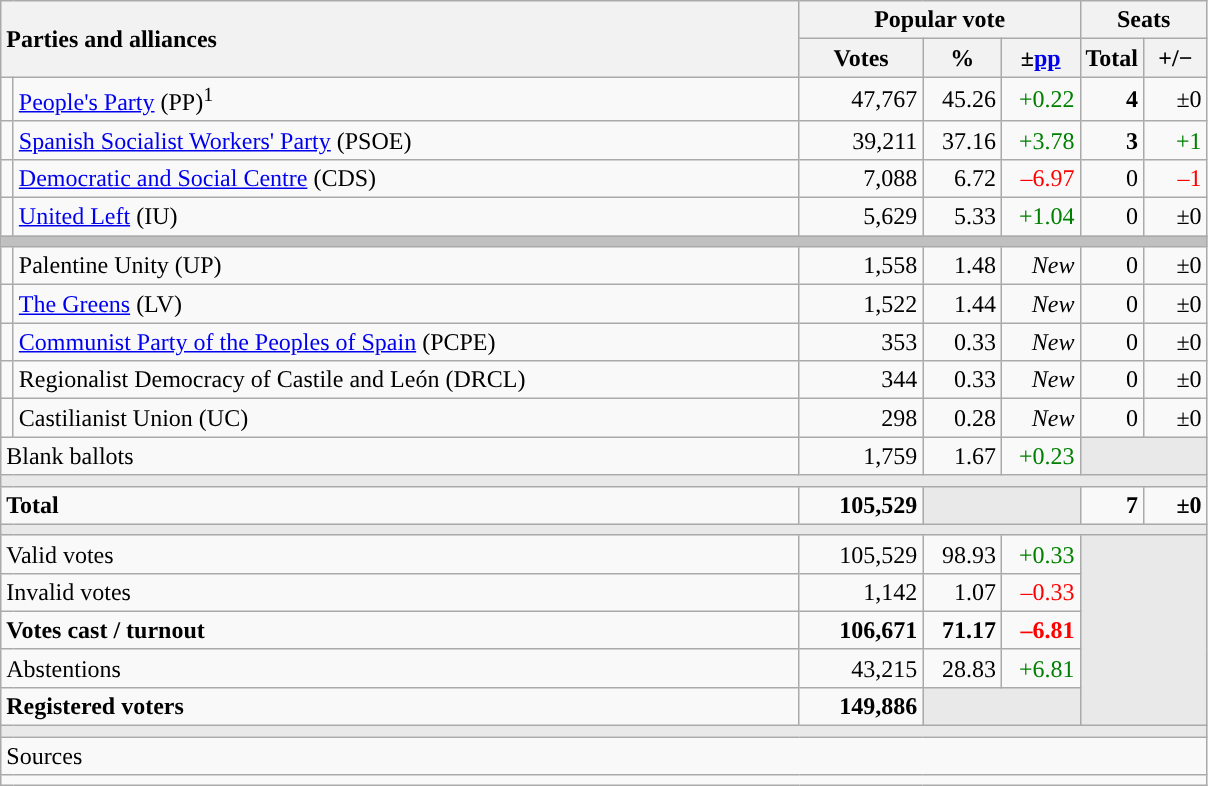<table class="wikitable" style="text-align:right;">
<tr>
<th style="text-align:left;" rowspan="2" colspan="2" width="525">Parties and alliances</th>
<th colspan="3">Popular vote</th>
<th colspan="2">Seats</th>
</tr>
<tr>
<th width="75">Votes</th>
<th width="45">%</th>
<th width="45">±<a href='#'>pp</a></th>
<th width="35">Total</th>
<th width="35">+/−</th>
</tr>
<tr>
<td width="1" style="color:inherit;background:"></td>
<td align="left"><a href='#'>People's Party</a> (PP)<sup>1</sup></td>
<td>47,767</td>
<td>45.26</td>
<td style="color:green;">+0.22</td>
<td><strong>4</strong></td>
<td>±0</td>
</tr>
<tr>
<td style="color:inherit;background:"></td>
<td align="left"><a href='#'>Spanish Socialist Workers' Party</a> (PSOE)</td>
<td>39,211</td>
<td>37.16</td>
<td style="color:green;">+3.78</td>
<td><strong>3</strong></td>
<td style="color:green;">+1</td>
</tr>
<tr>
<td style="color:inherit;background:"></td>
<td align="left"><a href='#'>Democratic and Social Centre</a> (CDS)</td>
<td>7,088</td>
<td>6.72</td>
<td style="color:red;">–6.97</td>
<td>0</td>
<td style="color:red;">–1</td>
</tr>
<tr>
<td style="color:inherit;background:"></td>
<td align="left"><a href='#'>United Left</a> (IU)</td>
<td>5,629</td>
<td>5.33</td>
<td style="color:green;">+1.04</td>
<td>0</td>
<td>±0</td>
</tr>
<tr>
<td colspan="7" bgcolor="#C0C0C0"></td>
</tr>
<tr>
<td style="color:inherit;background:"></td>
<td align="left">Palentine Unity (UP)</td>
<td>1,558</td>
<td>1.48</td>
<td><em>New</em></td>
<td>0</td>
<td>±0</td>
</tr>
<tr>
<td style="color:inherit;background:"></td>
<td align="left"><a href='#'>The Greens</a> (LV)</td>
<td>1,522</td>
<td>1.44</td>
<td><em>New</em></td>
<td>0</td>
<td>±0</td>
</tr>
<tr>
<td style="color:inherit;background:"></td>
<td align="left"><a href='#'>Communist Party of the Peoples of Spain</a> (PCPE)</td>
<td>353</td>
<td>0.33</td>
<td><em>New</em></td>
<td>0</td>
<td>±0</td>
</tr>
<tr>
<td style="color:inherit;background:"></td>
<td align="left">Regionalist Democracy of Castile and León (DRCL)</td>
<td>344</td>
<td>0.33</td>
<td><em>New</em></td>
<td>0</td>
<td>±0</td>
</tr>
<tr>
<td style="color:inherit;background:"></td>
<td align="left">Castilianist Union (UC)</td>
<td>298</td>
<td>0.28</td>
<td><em>New</em></td>
<td>0</td>
<td>±0</td>
</tr>
<tr>
<td align="left" colspan="2">Blank ballots</td>
<td>1,759</td>
<td>1.67</td>
<td style="color:green;">+0.23</td>
<td bgcolor="#E9E9E9" colspan="2"></td>
</tr>
<tr>
<td colspan="7" bgcolor="#E9E9E9"></td>
</tr>
<tr style="font-weight:bold;">
<td align="left" colspan="2">Total</td>
<td>105,529</td>
<td bgcolor="#E9E9E9" colspan="2"></td>
<td>7</td>
<td>±0</td>
</tr>
<tr>
<td colspan="7" bgcolor="#E9E9E9"></td>
</tr>
<tr>
<td align="left" colspan="2">Valid votes</td>
<td>105,529</td>
<td>98.93</td>
<td style="color:green;">+0.33</td>
<td bgcolor="#E9E9E9" colspan="2" rowspan="5"></td>
</tr>
<tr>
<td align="left" colspan="2">Invalid votes</td>
<td>1,142</td>
<td>1.07</td>
<td style="color:red;">–0.33</td>
</tr>
<tr style="font-weight:bold;">
<td align="left" colspan="2">Votes cast / turnout</td>
<td>106,671</td>
<td>71.17</td>
<td style="color:red;">–6.81</td>
</tr>
<tr>
<td align="left" colspan="2">Abstentions</td>
<td>43,215</td>
<td>28.83</td>
<td style="color:green;">+6.81</td>
</tr>
<tr style="font-weight:bold;">
<td align="left" colspan="2">Registered voters</td>
<td>149,886</td>
<td bgcolor="#E9E9E9" colspan="2"></td>
</tr>
<tr>
<td colspan="7" bgcolor="#E9E9E9"></td>
</tr>
<tr>
<td align="left" colspan="7">Sources</td>
</tr>
<tr>
<td colspan="7" style="text-align:left; max-width:790px;"></td>
</tr>
</table>
